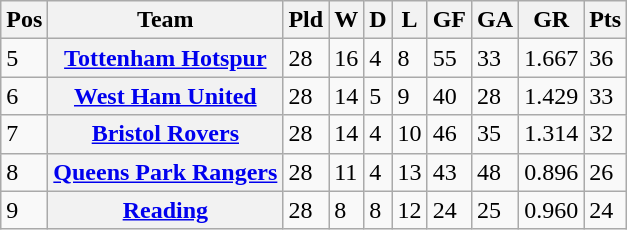<table class="wikitable sortable">
<tr>
<th><abbr>Pos</abbr></th>
<th align="left">Team</th>
<th><abbr>Pld</abbr></th>
<th><abbr>W</abbr></th>
<th><abbr>D</abbr></th>
<th><abbr>L</abbr></th>
<th><abbr>GF</abbr></th>
<th><abbr>GA</abbr></th>
<th><abbr>GR</abbr></th>
<th><abbr>Pts</abbr></th>
</tr>
<tr>
<td>5</td>
<th align="left"><a href='#'>Tottenham Hotspur</a></th>
<td>28</td>
<td>16</td>
<td>4</td>
<td>8</td>
<td>55</td>
<td>33</td>
<td>1.667</td>
<td>36</td>
</tr>
<tr>
<td>6</td>
<th align="left"><a href='#'>West Ham United</a></th>
<td>28</td>
<td>14</td>
<td>5</td>
<td>9</td>
<td>40</td>
<td>28</td>
<td>1.429</td>
<td>33</td>
</tr>
<tr>
<td>7</td>
<th align="left"><a href='#'>Bristol Rovers</a></th>
<td>28</td>
<td>14</td>
<td>4</td>
<td>10</td>
<td>46</td>
<td>35</td>
<td>1.314</td>
<td>32</td>
</tr>
<tr>
<td>8</td>
<th align="left"><a href='#'>Queens Park Rangers</a></th>
<td>28</td>
<td>11</td>
<td>4</td>
<td>13</td>
<td>43</td>
<td>48</td>
<td>0.896</td>
<td>26</td>
</tr>
<tr>
<td>9</td>
<th align="left"><a href='#'>Reading</a></th>
<td>28</td>
<td>8</td>
<td>8</td>
<td>12</td>
<td>24</td>
<td>25</td>
<td>0.960</td>
<td>24</td>
</tr>
</table>
